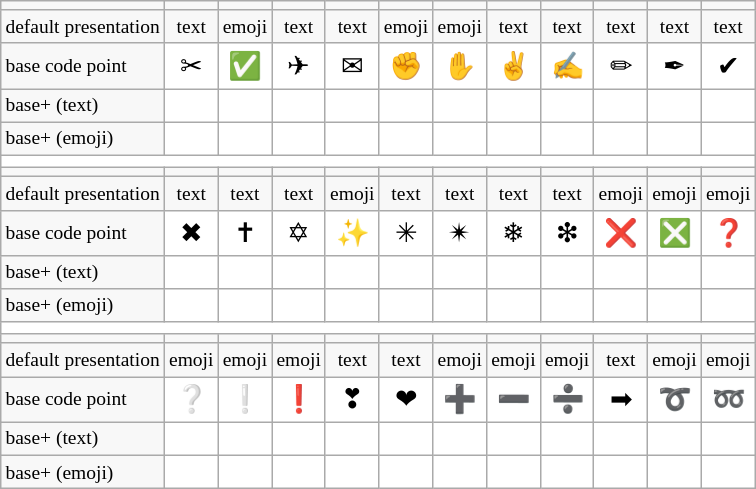<table class="wikitable nounderlines" style="border-collapse:collapse;background:#FFFFFF;font-size:large;text-align:center">
<tr style="background:#F8F8F8;font-size:small">
<td style="text-align:right"></td>
<td></td>
<td></td>
<td></td>
<td></td>
<td></td>
<td></td>
<td></td>
<td></td>
<td></td>
<td></td>
<td></td>
</tr>
<tr style="background:#F8F8F8;font-size:small">
<td style="text-align:left">default presentation</td>
<td>text</td>
<td>emoji</td>
<td>text</td>
<td>text</td>
<td>emoji</td>
<td>emoji</td>
<td>text</td>
<td>text</td>
<td>text</td>
<td>text</td>
<td>text</td>
</tr>
<tr>
<td style="background:#F8F8F8;font-size:small;text-align:left">base code point</td>
<td>✂</td>
<td>✅</td>
<td>✈</td>
<td>✉</td>
<td>✊</td>
<td>✋</td>
<td>✌</td>
<td>✍</td>
<td>✏</td>
<td>✒</td>
<td>✔</td>
</tr>
<tr>
<td style="background:#F8F8F8;font-size:small;text-align:left">base+ (text)</td>
<td></td>
<td></td>
<td></td>
<td></td>
<td></td>
<td></td>
<td></td>
<td></td>
<td></td>
<td></td>
<td></td>
</tr>
<tr>
<td style="background:#F8F8F8;font-size:small;text-align:left">base+ (emoji)</td>
<td></td>
<td></td>
<td></td>
<td></td>
<td></td>
<td></td>
<td></td>
<td></td>
<td></td>
<td></td>
<td></td>
</tr>
<tr>
<td colspan="12"></td>
</tr>
<tr style="background:#F8F8F8;font-size:small">
<td style="text-align:right"></td>
<td></td>
<td></td>
<td></td>
<td></td>
<td></td>
<td></td>
<td></td>
<td></td>
<td></td>
<td></td>
<td></td>
</tr>
<tr style="background:#F8F8F8;font-size:small">
<td style="text-align:left">default presentation</td>
<td>text</td>
<td>text</td>
<td>text</td>
<td>emoji</td>
<td>text</td>
<td>text</td>
<td>text</td>
<td>text</td>
<td>emoji</td>
<td>emoji</td>
<td>emoji</td>
</tr>
<tr>
<td style="background:#F8F8F8;font-size:small;text-align:left">base code point</td>
<td>✖</td>
<td>✝</td>
<td>✡</td>
<td>✨</td>
<td>✳</td>
<td>✴</td>
<td>❄</td>
<td>❇</td>
<td>❌</td>
<td>❎</td>
<td>❓</td>
</tr>
<tr>
<td style="background:#F8F8F8;font-size:small;text-align:left">base+ (text)</td>
<td></td>
<td></td>
<td></td>
<td></td>
<td></td>
<td></td>
<td></td>
<td></td>
<td></td>
<td></td>
<td></td>
</tr>
<tr>
<td style="background:#F8F8F8;font-size:small;text-align:left">base+ (emoji)</td>
<td></td>
<td></td>
<td></td>
<td></td>
<td></td>
<td></td>
<td></td>
<td></td>
<td></td>
<td></td>
<td></td>
</tr>
<tr>
<td colspan="12"></td>
</tr>
<tr style="background:#F8F8F8;font-size:small">
<td style="text-align:right"></td>
<td></td>
<td></td>
<td></td>
<td></td>
<td></td>
<td></td>
<td></td>
<td></td>
<td></td>
<td></td>
<td></td>
</tr>
<tr style="background:#F8F8F8;font-size:small">
<td style="text-align:left">default presentation</td>
<td>emoji</td>
<td>emoji</td>
<td>emoji</td>
<td>text</td>
<td>text</td>
<td>emoji</td>
<td>emoji</td>
<td>emoji</td>
<td>text</td>
<td>emoji</td>
<td>emoji</td>
</tr>
<tr>
<td style="background:#F8F8F8;font-size:small;text-align:left">base code point</td>
<td>❔</td>
<td>❕</td>
<td>❗</td>
<td>❣</td>
<td>❤</td>
<td>➕</td>
<td>➖</td>
<td>➗</td>
<td>➡</td>
<td>➰</td>
<td>➿</td>
</tr>
<tr>
<td style="background:#F8F8F8;font-size:small;text-align:left">base+ (text)</td>
<td></td>
<td></td>
<td></td>
<td></td>
<td></td>
<td></td>
<td></td>
<td></td>
<td></td>
<td></td>
<td></td>
</tr>
<tr>
<td style="background:#F8F8F8;font-size:small;text-align:left">base+ (emoji)</td>
<td></td>
<td></td>
<td></td>
<td></td>
<td></td>
<td></td>
<td></td>
<td></td>
<td></td>
<td></td>
<td></td>
</tr>
</table>
